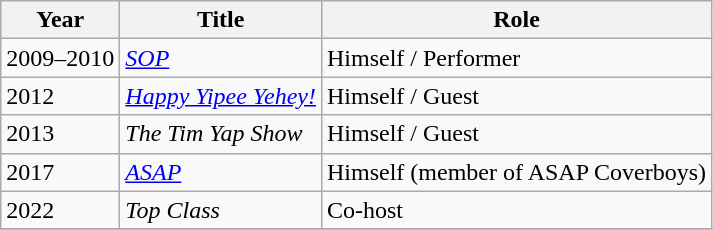<table class="wikitable sortable">
<tr>
<th>Year</th>
<th>Title</th>
<th>Role</th>
</tr>
<tr>
<td>2009–2010</td>
<td><em><a href='#'>SOP</a></em></td>
<td>Himself / Performer</td>
</tr>
<tr>
<td>2012</td>
<td><em><a href='#'>Happy Yipee Yehey!</a></em></td>
<td>Himself / Guest</td>
</tr>
<tr>
<td>2013</td>
<td><em>The Tim Yap Show</em></td>
<td>Himself / Guest</td>
</tr>
<tr>
<td>2017</td>
<td><em><a href='#'>ASAP</a></em></td>
<td>Himself (member of ASAP Coverboys)</td>
</tr>
<tr>
<td>2022</td>
<td><em>Top Class</em></td>
<td>Co-host</td>
</tr>
<tr>
</tr>
</table>
